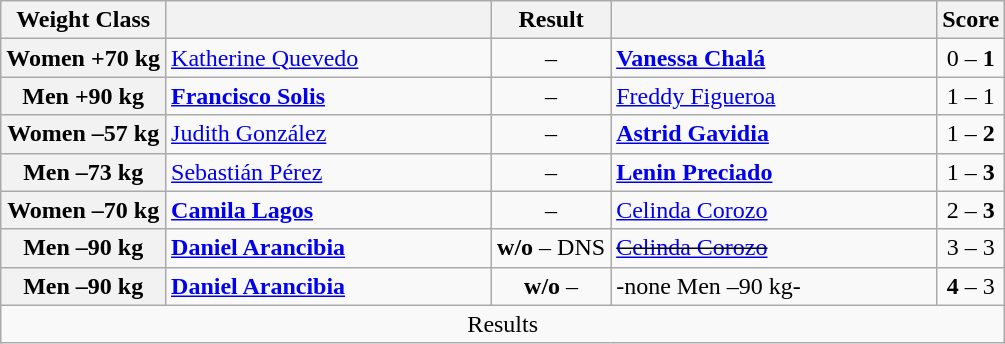<table class="wikitable">
<tr>
<th>Weight Class</th>
<th style="width:210px;"></th>
<th>Result</th>
<th style="width:210px;"></th>
<th>Score</th>
</tr>
<tr>
<th>Women +70 kg</th>
<td><a href='#'>Katherine Quevedo</a></td>
<td align=center> – <strong></strong></td>
<td><strong><a href='#'>Vanessa Chalá</a></strong></td>
<td align=center>0 – <strong>1</strong></td>
</tr>
<tr>
<th>Men +90 kg</th>
<td><strong><a href='#'>Francisco Solis</a></strong></td>
<td align=center><strong></strong> – </td>
<td><a href='#'>Freddy Figueroa</a></td>
<td align=center>1 – 1</td>
</tr>
<tr>
<th>Women –57 kg</th>
<td><a href='#'>Judith González</a></td>
<td align=center> – <strong></strong></td>
<td><strong><a href='#'>Astrid Gavidia</a></strong></td>
<td align=center>1 – <strong>2</strong></td>
</tr>
<tr>
<th>Men –73 kg</th>
<td><a href='#'>Sebastián Pérez</a></td>
<td align=center> – <strong></strong></td>
<td><strong><a href='#'>Lenin Preciado</a></strong></td>
<td align=center>1 – <strong>3</strong></td>
</tr>
<tr>
<th>Women –70 kg</th>
<td><strong><a href='#'>Camila Lagos</a></strong></td>
<td align=center><strong></strong> – </td>
<td><a href='#'>Celinda Corozo</a></td>
<td align=center>2 – <strong>3</strong></td>
</tr>
<tr>
<th>Men –90 kg</th>
<td><strong><a href='#'>Daniel Arancibia</a></strong></td>
<td align=center><strong>w/o</strong> – DNS</td>
<td><s><a href='#'>Celinda Corozo</a></s></td>
<td align=center>3 – 3</td>
</tr>
<tr>
<th>Men –90 kg</th>
<td><strong><a href='#'>Daniel Arancibia</a></strong></td>
<td align=center><strong>w/o</strong> –</td>
<td>-none Men –90 kg-</td>
<td align=center><strong>4</strong> – 3</td>
</tr>
<tr>
<td align=center colspan=5>Results</td>
</tr>
</table>
